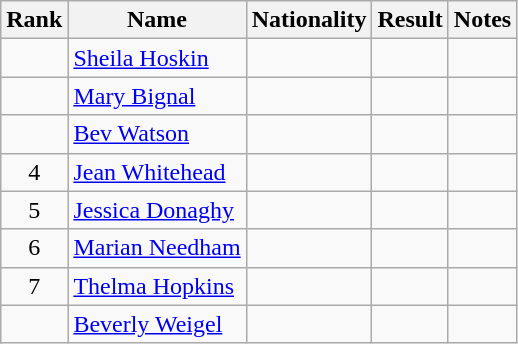<table class="wikitable sortable" style=" text-align:center">
<tr>
<th>Rank</th>
<th>Name</th>
<th>Nationality</th>
<th>Result</th>
<th>Notes</th>
</tr>
<tr>
<td></td>
<td align=left><a href='#'>Sheila Hoskin</a></td>
<td align=left></td>
<td></td>
<td></td>
</tr>
<tr>
<td></td>
<td align=left><a href='#'>Mary Bignal</a></td>
<td align=left></td>
<td></td>
<td></td>
</tr>
<tr>
<td></td>
<td align=left><a href='#'>Bev Watson</a></td>
<td align=left></td>
<td></td>
<td></td>
</tr>
<tr>
<td>4</td>
<td align=left><a href='#'>Jean Whitehead</a></td>
<td align=left></td>
<td></td>
<td></td>
</tr>
<tr>
<td>5</td>
<td align=left><a href='#'>Jessica Donaghy</a></td>
<td align=left></td>
<td></td>
<td></td>
</tr>
<tr>
<td>6</td>
<td align=left><a href='#'>Marian Needham</a></td>
<td align=left></td>
<td></td>
<td></td>
</tr>
<tr>
<td>7</td>
<td align=left><a href='#'>Thelma Hopkins</a></td>
<td align=left></td>
<td></td>
<td></td>
</tr>
<tr>
<td></td>
<td align=left><a href='#'>Beverly Weigel</a></td>
<td align=left></td>
<td></td>
<td></td>
</tr>
</table>
